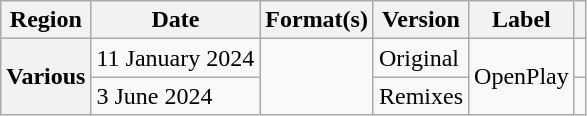<table class="wikitable plainrowheaders">
<tr>
<th scope="col">Region</th>
<th scope="col">Date</th>
<th scope="col">Format(s)</th>
<th scope="col">Version</th>
<th scope="col">Label</th>
<th scope="col"></th>
</tr>
<tr>
<th scope="row" rowspan="2">Various</th>
<td>11 January 2024</td>
<td rowspan="2"></td>
<td>Original</td>
<td rowspan="2">OpenPlay</td>
<td></td>
</tr>
<tr>
<td>3 June 2024</td>
<td>Remixes</td>
<td></td>
</tr>
</table>
